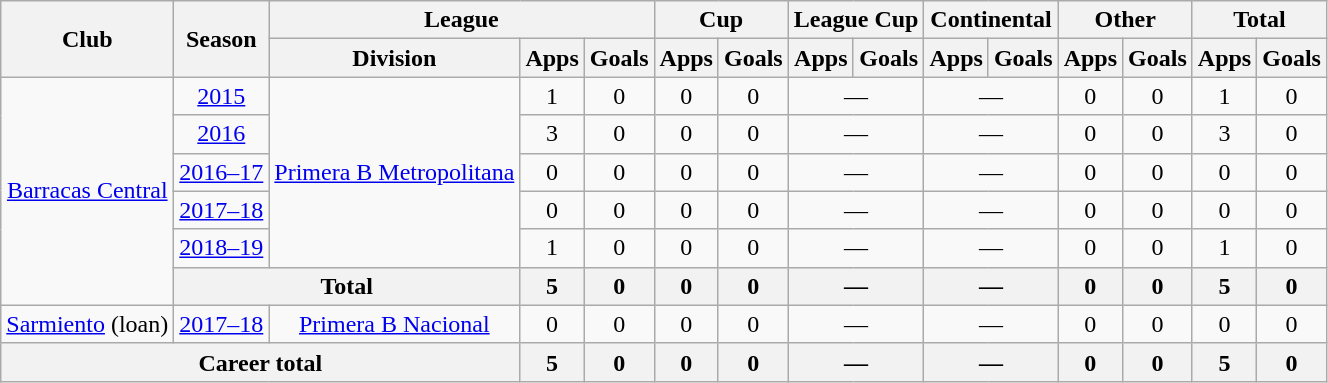<table class="wikitable" style="text-align:center">
<tr>
<th rowspan="2">Club</th>
<th rowspan="2">Season</th>
<th colspan="3">League</th>
<th colspan="2">Cup</th>
<th colspan="2">League Cup</th>
<th colspan="2">Continental</th>
<th colspan="2">Other</th>
<th colspan="2">Total</th>
</tr>
<tr>
<th>Division</th>
<th>Apps</th>
<th>Goals</th>
<th>Apps</th>
<th>Goals</th>
<th>Apps</th>
<th>Goals</th>
<th>Apps</th>
<th>Goals</th>
<th>Apps</th>
<th>Goals</th>
<th>Apps</th>
<th>Goals</th>
</tr>
<tr>
<td rowspan="6"><a href='#'>Barracas Central</a></td>
<td><a href='#'>2015</a></td>
<td rowspan="5"><a href='#'>Primera B Metropolitana</a></td>
<td>1</td>
<td>0</td>
<td>0</td>
<td>0</td>
<td colspan="2">—</td>
<td colspan="2">—</td>
<td>0</td>
<td>0</td>
<td>1</td>
<td>0</td>
</tr>
<tr>
<td><a href='#'>2016</a></td>
<td>3</td>
<td>0</td>
<td>0</td>
<td>0</td>
<td colspan="2">—</td>
<td colspan="2">—</td>
<td>0</td>
<td>0</td>
<td>3</td>
<td>0</td>
</tr>
<tr>
<td><a href='#'>2016–17</a></td>
<td>0</td>
<td>0</td>
<td>0</td>
<td>0</td>
<td colspan="2">—</td>
<td colspan="2">—</td>
<td>0</td>
<td>0</td>
<td>0</td>
<td>0</td>
</tr>
<tr>
<td><a href='#'>2017–18</a></td>
<td>0</td>
<td>0</td>
<td>0</td>
<td>0</td>
<td colspan="2">—</td>
<td colspan="2">—</td>
<td>0</td>
<td>0</td>
<td>0</td>
<td>0</td>
</tr>
<tr>
<td><a href='#'>2018–19</a></td>
<td>1</td>
<td>0</td>
<td>0</td>
<td>0</td>
<td colspan="2">—</td>
<td colspan="2">—</td>
<td>0</td>
<td>0</td>
<td>1</td>
<td>0</td>
</tr>
<tr>
<th colspan="2">Total</th>
<th>5</th>
<th>0</th>
<th>0</th>
<th>0</th>
<th colspan="2">—</th>
<th colspan="2">—</th>
<th>0</th>
<th>0</th>
<th>5</th>
<th>0</th>
</tr>
<tr>
<td rowspan="1"><a href='#'>Sarmiento</a> (loan)</td>
<td><a href='#'>2017–18</a></td>
<td rowspan="1"><a href='#'>Primera B Nacional</a></td>
<td>0</td>
<td>0</td>
<td>0</td>
<td>0</td>
<td colspan="2">—</td>
<td colspan="2">—</td>
<td>0</td>
<td>0</td>
<td>0</td>
<td>0</td>
</tr>
<tr>
<th colspan="3">Career total</th>
<th>5</th>
<th>0</th>
<th>0</th>
<th>0</th>
<th colspan="2">—</th>
<th colspan="2">—</th>
<th>0</th>
<th>0</th>
<th>5</th>
<th>0</th>
</tr>
</table>
